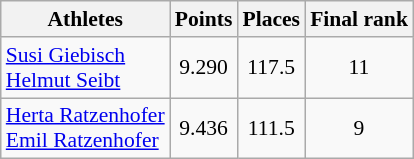<table class="wikitable" border="1" style="font-size:90%">
<tr>
<th>Athletes</th>
<th>Points</th>
<th>Places</th>
<th>Final rank</th>
</tr>
<tr align=center>
<td align=left><a href='#'>Susi Giebisch</a><br><a href='#'>Helmut Seibt</a></td>
<td>9.290</td>
<td>117.5</td>
<td>11</td>
</tr>
<tr align=center>
<td align=left><a href='#'>Herta Ratzenhofer</a><br><a href='#'>Emil Ratzenhofer</a></td>
<td>9.436</td>
<td>111.5</td>
<td>9</td>
</tr>
</table>
